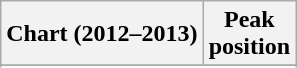<table class="wikitable sortable">
<tr>
<th align="left">Chart (2012–2013)</th>
<th align="center">Peak<br>position</th>
</tr>
<tr>
</tr>
<tr>
</tr>
<tr>
</tr>
<tr>
</tr>
<tr>
</tr>
</table>
